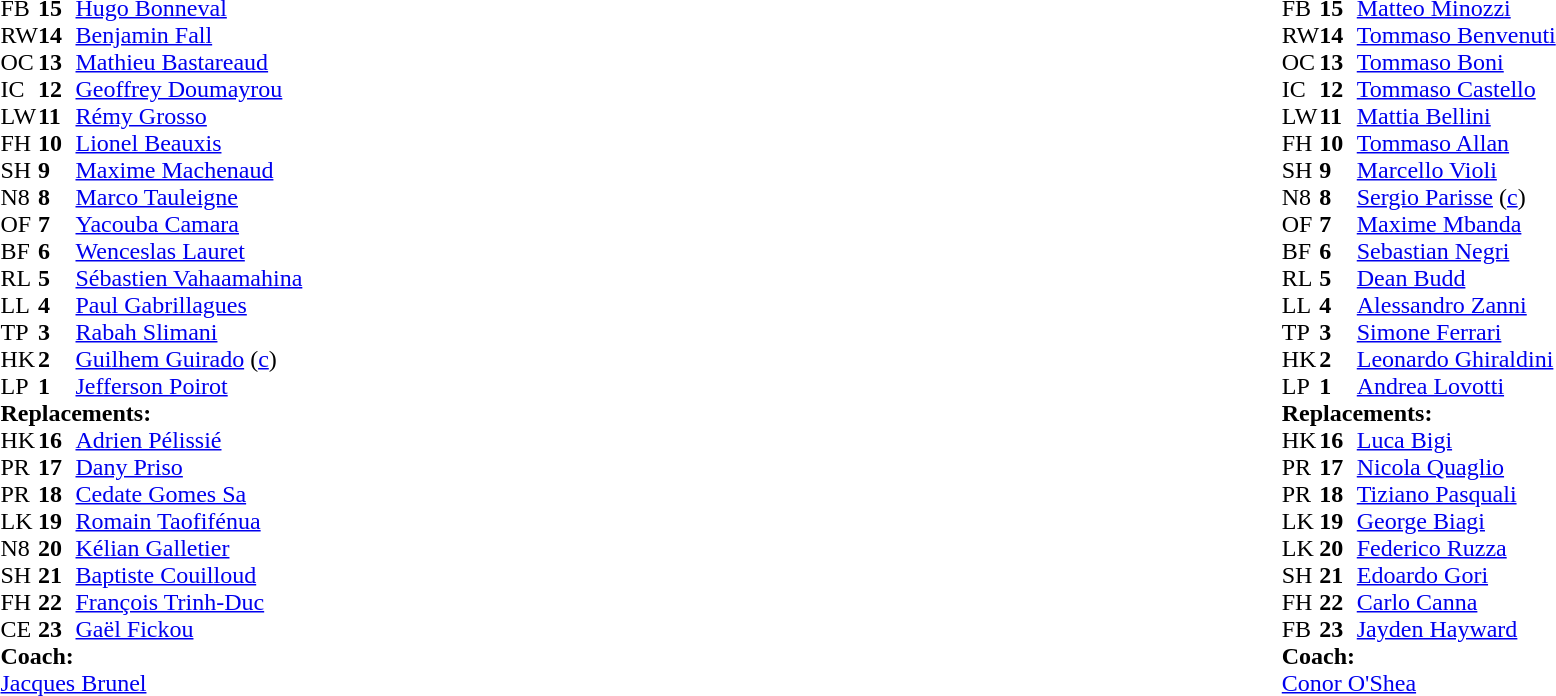<table style="width:100%">
<tr>
<td style="vertical-align:top; width:50%"><br><table cellspacing="0" cellpadding="0">
<tr>
<th width="25"></th>
<th width="25"></th>
</tr>
<tr>
<td>FB</td>
<td><strong>15</strong></td>
<td><a href='#'>Hugo Bonneval</a></td>
</tr>
<tr>
<td>RW</td>
<td><strong>14</strong></td>
<td><a href='#'>Benjamin Fall</a></td>
</tr>
<tr>
<td>OC</td>
<td><strong>13</strong></td>
<td><a href='#'>Mathieu Bastareaud</a></td>
</tr>
<tr>
<td>IC</td>
<td><strong>12</strong></td>
<td><a href='#'>Geoffrey Doumayrou</a></td>
<td></td>
<td></td>
</tr>
<tr>
<td>LW</td>
<td><strong>11</strong></td>
<td><a href='#'>Rémy Grosso</a></td>
</tr>
<tr>
<td>FH</td>
<td><strong>10</strong></td>
<td><a href='#'>Lionel Beauxis</a></td>
<td></td>
<td></td>
</tr>
<tr>
<td>SH</td>
<td><strong>9</strong></td>
<td><a href='#'>Maxime Machenaud</a></td>
<td></td>
<td></td>
</tr>
<tr>
<td>N8</td>
<td><strong>8</strong></td>
<td><a href='#'>Marco Tauleigne</a></td>
</tr>
<tr>
<td>OF</td>
<td><strong>7</strong></td>
<td><a href='#'>Yacouba Camara</a></td>
<td></td>
<td></td>
</tr>
<tr>
<td>BF</td>
<td><strong>6</strong></td>
<td><a href='#'>Wenceslas Lauret</a></td>
</tr>
<tr>
<td>RL</td>
<td><strong>5</strong></td>
<td><a href='#'>Sébastien Vahaamahina</a></td>
<td></td>
<td></td>
</tr>
<tr>
<td>LL</td>
<td><strong>4</strong></td>
<td><a href='#'>Paul Gabrillagues</a></td>
</tr>
<tr>
<td>TP</td>
<td><strong>3</strong></td>
<td><a href='#'>Rabah Slimani</a></td>
<td></td>
<td></td>
</tr>
<tr>
<td>HK</td>
<td><strong>2</strong></td>
<td><a href='#'>Guilhem Guirado</a> (<a href='#'>c</a>)</td>
<td></td>
<td></td>
<td></td>
<td></td>
</tr>
<tr>
<td>LP</td>
<td><strong>1</strong></td>
<td><a href='#'>Jefferson Poirot</a></td>
<td></td>
<td></td>
</tr>
<tr>
<td colspan=3><strong>Replacements:</strong></td>
</tr>
<tr>
<td>HK</td>
<td><strong>16</strong></td>
<td><a href='#'>Adrien Pélissié</a></td>
<td></td>
<td></td>
<td></td>
<td></td>
</tr>
<tr>
<td>PR</td>
<td><strong>17</strong></td>
<td><a href='#'>Dany Priso</a></td>
<td></td>
<td></td>
</tr>
<tr>
<td>PR</td>
<td><strong>18</strong></td>
<td><a href='#'>Cedate Gomes Sa</a></td>
<td></td>
<td></td>
</tr>
<tr>
<td>LK</td>
<td><strong>19</strong></td>
<td><a href='#'>Romain Taofifénua</a></td>
<td></td>
<td></td>
</tr>
<tr>
<td>N8</td>
<td><strong>20</strong></td>
<td><a href='#'>Kélian Galletier</a></td>
<td></td>
<td></td>
</tr>
<tr>
<td>SH</td>
<td><strong>21</strong></td>
<td><a href='#'>Baptiste Couilloud</a></td>
<td></td>
<td></td>
</tr>
<tr>
<td>FH</td>
<td><strong>22</strong></td>
<td><a href='#'>François Trinh-Duc</a></td>
<td></td>
<td></td>
</tr>
<tr>
<td>CE</td>
<td><strong>23</strong></td>
<td><a href='#'>Gaël Fickou</a></td>
<td></td>
<td></td>
</tr>
<tr>
<td colspan=3><strong>Coach:</strong></td>
</tr>
<tr>
<td colspan="4"><a href='#'>Jacques Brunel</a></td>
</tr>
</table>
</td>
<td style="vertical-align:top"></td>
<td style="vertical-align:top; width:50%"><br><table cellspacing="0" cellpadding="0" style="margin:auto">
<tr>
<th width="25"></th>
<th width="25"></th>
</tr>
<tr>
<td>FB</td>
<td><strong>15</strong></td>
<td><a href='#'>Matteo Minozzi</a></td>
</tr>
<tr>
<td>RW</td>
<td><strong>14</strong></td>
<td><a href='#'>Tommaso Benvenuti</a></td>
</tr>
<tr>
<td>OC</td>
<td><strong>13</strong></td>
<td><a href='#'>Tommaso Boni</a></td>
<td></td>
<td></td>
</tr>
<tr>
<td>IC</td>
<td><strong>12</strong></td>
<td><a href='#'>Tommaso Castello</a></td>
</tr>
<tr>
<td>LW</td>
<td><strong>11</strong></td>
<td><a href='#'>Mattia Bellini</a></td>
</tr>
<tr>
<td>FH</td>
<td><strong>10</strong></td>
<td><a href='#'>Tommaso Allan</a></td>
<td></td>
<td></td>
</tr>
<tr>
<td>SH</td>
<td><strong>9</strong></td>
<td><a href='#'>Marcello Violi</a></td>
</tr>
<tr>
<td>N8</td>
<td><strong>8</strong></td>
<td><a href='#'>Sergio Parisse</a> (<a href='#'>c</a>)</td>
</tr>
<tr>
<td>OF</td>
<td><strong>7</strong></td>
<td><a href='#'>Maxime Mbanda</a></td>
</tr>
<tr>
<td>BF</td>
<td><strong>6</strong></td>
<td><a href='#'>Sebastian Negri</a></td>
<td></td>
<td></td>
</tr>
<tr>
<td>RL</td>
<td><strong>5</strong></td>
<td><a href='#'>Dean Budd</a></td>
<td></td>
<td></td>
</tr>
<tr>
<td>LL</td>
<td><strong>4</strong></td>
<td><a href='#'>Alessandro Zanni</a></td>
</tr>
<tr>
<td>TP</td>
<td><strong>3</strong></td>
<td><a href='#'>Simone Ferrari</a></td>
<td></td>
<td></td>
</tr>
<tr>
<td>HK</td>
<td><strong>2</strong></td>
<td><a href='#'>Leonardo Ghiraldini</a></td>
<td></td>
<td></td>
</tr>
<tr>
<td>LP</td>
<td><strong>1</strong></td>
<td><a href='#'>Andrea Lovotti</a></td>
<td></td>
<td></td>
</tr>
<tr>
<td colspan=3><strong>Replacements:</strong></td>
</tr>
<tr>
<td>HK</td>
<td><strong>16</strong></td>
<td><a href='#'>Luca Bigi</a></td>
<td></td>
<td></td>
</tr>
<tr>
<td>PR</td>
<td><strong>17</strong></td>
<td><a href='#'>Nicola Quaglio</a></td>
<td></td>
<td></td>
</tr>
<tr>
<td>PR</td>
<td><strong>18</strong></td>
<td><a href='#'>Tiziano Pasquali</a></td>
<td></td>
<td></td>
</tr>
<tr>
<td>LK</td>
<td><strong>19</strong></td>
<td><a href='#'>George Biagi</a></td>
<td></td>
<td></td>
</tr>
<tr>
<td>LK</td>
<td><strong>20</strong></td>
<td><a href='#'>Federico Ruzza</a></td>
<td></td>
<td></td>
</tr>
<tr>
<td>SH</td>
<td><strong>21</strong></td>
<td><a href='#'>Edoardo Gori</a></td>
<td></td>
<td></td>
</tr>
<tr>
<td>FH</td>
<td><strong>22</strong></td>
<td><a href='#'>Carlo Canna</a></td>
<td></td>
<td></td>
</tr>
<tr>
<td>FB</td>
<td><strong>23</strong></td>
<td><a href='#'>Jayden Hayward</a></td>
<td></td>
<td></td>
</tr>
<tr>
<td colspan=3><strong>Coach:</strong></td>
</tr>
<tr>
<td colspan="4"><a href='#'>Conor O'Shea</a></td>
</tr>
</table>
</td>
</tr>
</table>
